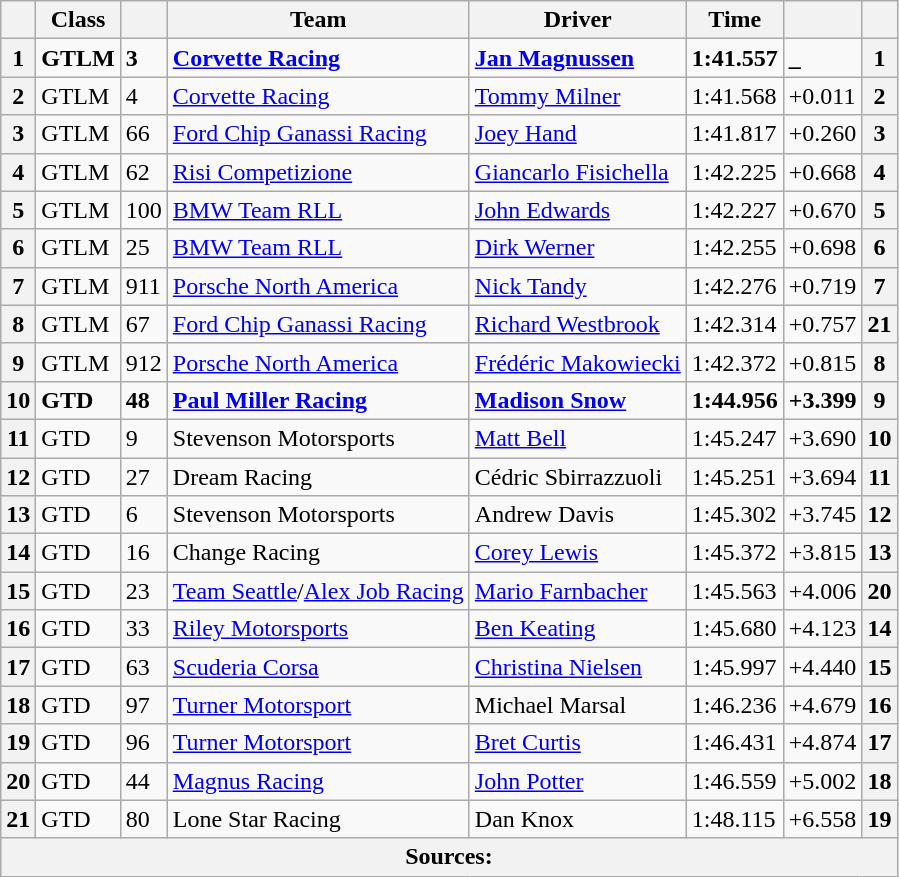<table class="wikitable">
<tr>
<th></th>
<th>Class</th>
<th></th>
<th>Team</th>
<th>Driver</th>
<th>Time</th>
<th></th>
<th></th>
</tr>
<tr style="font-weight:bold">
<th>1</th>
<td>GTLM</td>
<td>3</td>
<td> <a href='#'>Corvette Racing</a></td>
<td> <a href='#'>Jan Magnussen</a></td>
<td>1:41.557</td>
<td>_</td>
<th>1</th>
</tr>
<tr>
<th>2</th>
<td>GTLM</td>
<td>4</td>
<td> <a href='#'>Corvette Racing</a></td>
<td> <a href='#'>Tommy Milner</a></td>
<td>1:41.568</td>
<td>+0.011</td>
<th>2</th>
</tr>
<tr>
<th>3</th>
<td>GTLM</td>
<td>66</td>
<td> <a href='#'>Ford Chip Ganassi Racing</a></td>
<td> <a href='#'>Joey Hand</a></td>
<td>1:41.817</td>
<td>+0.260</td>
<th>3</th>
</tr>
<tr>
<th>4</th>
<td>GTLM</td>
<td>62</td>
<td> <a href='#'>Risi Competizione</a></td>
<td> <a href='#'>Giancarlo Fisichella</a></td>
<td>1:42.225</td>
<td>+0.668</td>
<th>4</th>
</tr>
<tr>
<th>5</th>
<td>GTLM</td>
<td>100</td>
<td> <a href='#'>BMW Team RLL</a></td>
<td> <a href='#'>John Edwards</a></td>
<td>1:42.227</td>
<td>+0.670</td>
<th>5</th>
</tr>
<tr>
<th>6</th>
<td>GTLM</td>
<td>25</td>
<td> <a href='#'>BMW Team RLL</a></td>
<td> <a href='#'>Dirk Werner</a></td>
<td>1:42.255</td>
<td>+0.698</td>
<th>6</th>
</tr>
<tr>
<th>7</th>
<td>GTLM</td>
<td>911</td>
<td> <a href='#'>Porsche North America</a></td>
<td> <a href='#'>Nick Tandy</a></td>
<td>1:42.276</td>
<td>+0.719</td>
<th>7</th>
</tr>
<tr>
<th>8</th>
<td>GTLM</td>
<td>67</td>
<td> <a href='#'>Ford Chip Ganassi Racing</a></td>
<td> <a href='#'>Richard Westbrook</a></td>
<td>1:42.314</td>
<td>+0.757</td>
<th>21</th>
</tr>
<tr>
<th>9</th>
<td>GTLM</td>
<td>912</td>
<td> <a href='#'>Porsche North America</a></td>
<td> <a href='#'>Frédéric Makowiecki</a></td>
<td>1:42.372</td>
<td>+0.815</td>
<th>8</th>
</tr>
<tr style="font-weight:bold">
<th>10</th>
<td>GTD</td>
<td>48</td>
<td> <a href='#'>Paul Miller Racing</a></td>
<td> <a href='#'>Madison Snow</a></td>
<td>1:44.956</td>
<td>+3.399</td>
<th>9</th>
</tr>
<tr>
<th>11</th>
<td>GTD</td>
<td>9</td>
<td> Stevenson Motorsports</td>
<td> <a href='#'>Matt Bell</a></td>
<td>1:45.247</td>
<td>+3.690</td>
<th>10</th>
</tr>
<tr>
<th>12</th>
<td>GTD</td>
<td>27</td>
<td> Dream Racing</td>
<td> Cédric Sbirrazzuoli</td>
<td>1:45.251</td>
<td>+3.694</td>
<th>11</th>
</tr>
<tr>
<th>13</th>
<td>GTD</td>
<td>6</td>
<td> Stevenson Motorsports</td>
<td> Andrew Davis</td>
<td>1:45.302</td>
<td>+3.745</td>
<th>12</th>
</tr>
<tr>
<th>14</th>
<td>GTD</td>
<td>16</td>
<td> Change Racing</td>
<td> <a href='#'>Corey Lewis</a></td>
<td>1:45.372</td>
<td>+3.815</td>
<th>13</th>
</tr>
<tr>
<th>15</th>
<td>GTD</td>
<td>23</td>
<td> <a href='#'>Team Seattle</a>/<a href='#'>Alex Job Racing</a></td>
<td> <a href='#'>Mario Farnbacher</a></td>
<td>1:45.563</td>
<td>+4.006</td>
<th>20</th>
</tr>
<tr>
<th>16</th>
<td>GTD</td>
<td>33</td>
<td> <a href='#'>Riley Motorsports</a></td>
<td> <a href='#'>Ben Keating</a></td>
<td>1:45.680</td>
<td>+4.123</td>
<th>14</th>
</tr>
<tr>
<th>17</th>
<td>GTD</td>
<td>63</td>
<td> <a href='#'>Scuderia Corsa</a></td>
<td> <a href='#'>Christina Nielsen</a></td>
<td>1:45.997</td>
<td>+4.440</td>
<th>15</th>
</tr>
<tr>
<th>18</th>
<td>GTD</td>
<td>97</td>
<td> <a href='#'>Turner Motorsport</a></td>
<td> Michael Marsal</td>
<td>1:46.236</td>
<td>+4.679</td>
<th>16</th>
</tr>
<tr>
<th>19</th>
<td>GTD</td>
<td>96</td>
<td> <a href='#'>Turner Motorsport</a></td>
<td> <a href='#'>Bret Curtis</a></td>
<td>1:46.431</td>
<td>+4.874</td>
<th>17</th>
</tr>
<tr>
<th>20</th>
<td>GTD</td>
<td>44</td>
<td> <a href='#'>Magnus Racing</a></td>
<td> <a href='#'>John Potter</a></td>
<td>1:46.559</td>
<td>+5.002</td>
<th>18</th>
</tr>
<tr>
<th>21</th>
<td>GTD</td>
<td>80</td>
<td> Lone Star Racing</td>
<td> Dan Knox</td>
<td>1:48.115</td>
<td>+6.558</td>
<th>19</th>
</tr>
<tr>
<th colspan="8">Sources:</th>
</tr>
</table>
